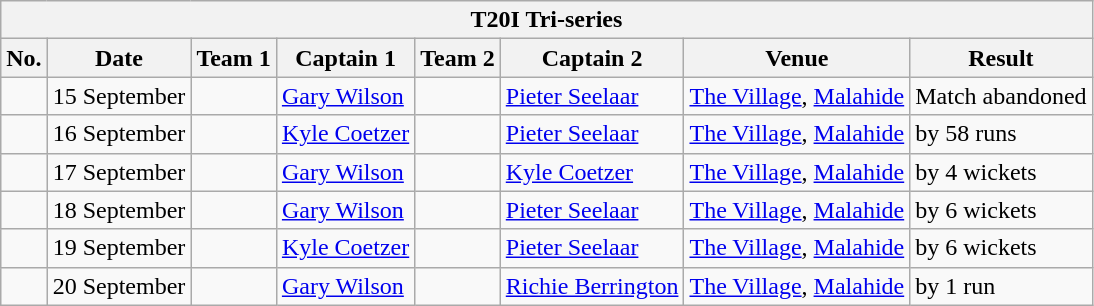<table class="wikitable">
<tr>
<th colspan="9">T20I Tri-series</th>
</tr>
<tr>
<th>No.</th>
<th>Date</th>
<th>Team 1</th>
<th>Captain 1</th>
<th>Team 2</th>
<th>Captain 2</th>
<th>Venue</th>
<th>Result</th>
</tr>
<tr>
<td></td>
<td>15 September</td>
<td></td>
<td><a href='#'>Gary Wilson</a></td>
<td></td>
<td><a href='#'>Pieter Seelaar</a></td>
<td><a href='#'>The Village</a>, <a href='#'>Malahide</a></td>
<td>Match abandoned</td>
</tr>
<tr>
<td></td>
<td>16 September</td>
<td></td>
<td><a href='#'>Kyle Coetzer</a></td>
<td></td>
<td><a href='#'>Pieter Seelaar</a></td>
<td><a href='#'>The Village</a>, <a href='#'>Malahide</a></td>
<td> by 58 runs</td>
</tr>
<tr>
<td></td>
<td>17 September</td>
<td></td>
<td><a href='#'>Gary Wilson</a></td>
<td></td>
<td><a href='#'>Kyle Coetzer</a></td>
<td><a href='#'>The Village</a>, <a href='#'>Malahide</a></td>
<td> by 4 wickets</td>
</tr>
<tr>
<td></td>
<td>18 September</td>
<td></td>
<td><a href='#'>Gary Wilson</a></td>
<td></td>
<td><a href='#'>Pieter Seelaar</a></td>
<td><a href='#'>The Village</a>, <a href='#'>Malahide</a></td>
<td> by 6 wickets</td>
</tr>
<tr>
<td></td>
<td>19 September</td>
<td></td>
<td><a href='#'>Kyle Coetzer</a></td>
<td></td>
<td><a href='#'>Pieter Seelaar</a></td>
<td><a href='#'>The Village</a>, <a href='#'>Malahide</a></td>
<td> by 6 wickets</td>
</tr>
<tr>
<td></td>
<td>20 September</td>
<td></td>
<td><a href='#'>Gary Wilson</a></td>
<td></td>
<td><a href='#'>Richie Berrington</a></td>
<td><a href='#'>The Village</a>, <a href='#'>Malahide</a></td>
<td> by 1 run</td>
</tr>
</table>
